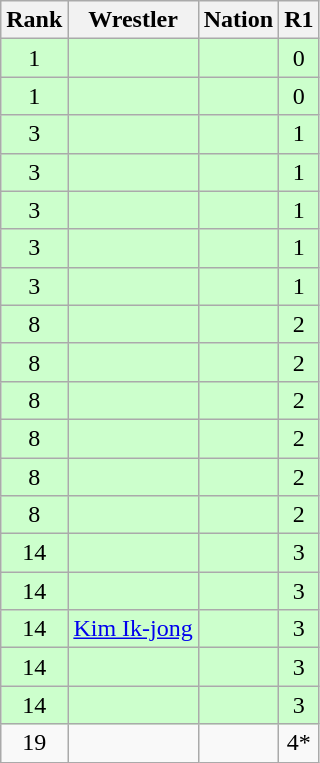<table class="wikitable sortable" style="text-align:center;">
<tr>
<th>Rank</th>
<th>Wrestler</th>
<th>Nation</th>
<th>R1</th>
</tr>
<tr style="background:#cfc;">
<td>1</td>
<td align=left></td>
<td align=left></td>
<td>0</td>
</tr>
<tr style="background:#cfc;">
<td>1</td>
<td align=left></td>
<td align=left></td>
<td>0</td>
</tr>
<tr style="background:#cfc;">
<td>3</td>
<td align=left></td>
<td align=left></td>
<td>1</td>
</tr>
<tr style="background:#cfc;">
<td>3</td>
<td align=left></td>
<td align=left></td>
<td>1</td>
</tr>
<tr style="background:#cfc;">
<td>3</td>
<td align=left></td>
<td align=left></td>
<td>1</td>
</tr>
<tr style="background:#cfc;">
<td>3</td>
<td align=left></td>
<td align=left></td>
<td>1</td>
</tr>
<tr style="background:#cfc;">
<td>3</td>
<td align=left></td>
<td align=left></td>
<td>1</td>
</tr>
<tr style="background:#cfc;">
<td>8</td>
<td align=left></td>
<td align=left></td>
<td>2</td>
</tr>
<tr style="background:#cfc;">
<td>8</td>
<td align=left></td>
<td align=left></td>
<td>2</td>
</tr>
<tr style="background:#cfc;">
<td>8</td>
<td align=left></td>
<td align=left></td>
<td>2</td>
</tr>
<tr style="background:#cfc;">
<td>8</td>
<td align=left></td>
<td align=left></td>
<td>2</td>
</tr>
<tr style="background:#cfc;">
<td>8</td>
<td align=left></td>
<td align=left></td>
<td>2</td>
</tr>
<tr style="background:#cfc;">
<td>8</td>
<td align=left></td>
<td align=left></td>
<td>2</td>
</tr>
<tr style="background:#cfc;">
<td>14</td>
<td align=left></td>
<td align=left></td>
<td>3</td>
</tr>
<tr style="background:#cfc;">
<td>14</td>
<td align=left></td>
<td align=left></td>
<td>3</td>
</tr>
<tr style="background:#cfc;">
<td>14</td>
<td align=left><a href='#'>Kim Ik-jong</a></td>
<td align=left></td>
<td>3</td>
</tr>
<tr style="background:#cfc;">
<td>14</td>
<td align=left></td>
<td align=left></td>
<td>3</td>
</tr>
<tr style="background:#cfc;">
<td>14</td>
<td align=left></td>
<td align=left></td>
<td>3</td>
</tr>
<tr>
<td>19</td>
<td align=left></td>
<td align=left></td>
<td>4*</td>
</tr>
</table>
